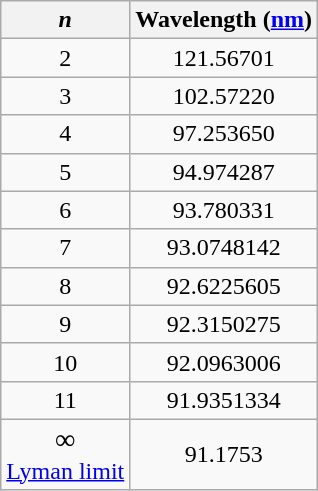<table class="wikitable" style="text-align: center;">
<tr>
<th><em>n</em></th>
<th>Wavelength (<a href='#'>nm</a>)</th>
</tr>
<tr>
<td>2</td>
<td>121.56701</td>
</tr>
<tr>
<td>3</td>
<td>102.57220</td>
</tr>
<tr>
<td>4</td>
<td>97.253650</td>
</tr>
<tr>
<td>5</td>
<td>94.974287</td>
</tr>
<tr>
<td>6</td>
<td>93.780331</td>
</tr>
<tr>
<td>7</td>
<td>93.0748142</td>
</tr>
<tr>
<td>8</td>
<td>92.6225605</td>
</tr>
<tr>
<td>9</td>
<td>92.3150275</td>
</tr>
<tr>
<td>10</td>
<td>92.0963006</td>
</tr>
<tr>
<td>11</td>
<td>91.9351334</td>
</tr>
<tr>
<td style="line-height:120%"><big>∞</big><br><a href='#'>Lyman limit</a></td>
<td>91.1753</td>
</tr>
</table>
